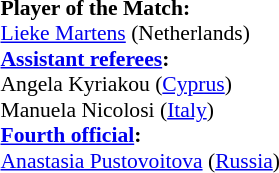<table width=100% style="font-size:90%">
<tr>
<td><br><strong>Player of the Match:</strong>
<br><a href='#'>Lieke Martens</a> (Netherlands)<br><strong><a href='#'>Assistant referees</a>:</strong>
<br>Angela Kyriakou (<a href='#'>Cyprus</a>)
<br>Manuela Nicolosi (<a href='#'>Italy</a>)
<br><strong><a href='#'>Fourth official</a>:</strong>
<br><a href='#'>Anastasia Pustovoitova</a> (<a href='#'>Russia</a>)</td>
</tr>
</table>
